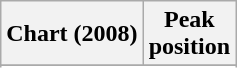<table class="wikitable sortable plainrowheaders">
<tr>
<th scope="col">Chart (2008)</th>
<th scope="col">Peak<br>position</th>
</tr>
<tr>
</tr>
<tr>
</tr>
<tr>
</tr>
<tr>
</tr>
<tr>
</tr>
<tr>
</tr>
<tr>
</tr>
<tr>
</tr>
<tr>
</tr>
<tr>
</tr>
</table>
